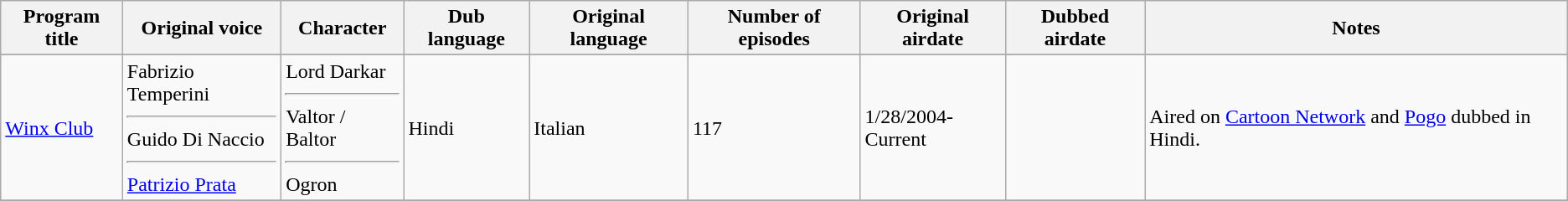<table class="wikitable">
<tr>
<th>Program title</th>
<th>Original voice</th>
<th>Character</th>
<th>Dub language</th>
<th>Original language</th>
<th>Number of episodes</th>
<th>Original airdate</th>
<th>Dubbed airdate</th>
<th>Notes</th>
</tr>
<tr>
</tr>
<tr>
<td><a href='#'>Winx Club</a></td>
<td>Fabrizio Temperini <hr> Guido Di Naccio <hr> <a href='#'>Patrizio Prata</a></td>
<td>Lord Darkar <hr> Valtor / Baltor <hr> Ogron</td>
<td>Hindi</td>
<td>Italian</td>
<td>117</td>
<td>1/28/2004-<br>Current</td>
<td></td>
<td>Aired on <a href='#'>Cartoon Network</a> and <a href='#'>Pogo</a> dubbed in Hindi.</td>
</tr>
<tr>
</tr>
</table>
